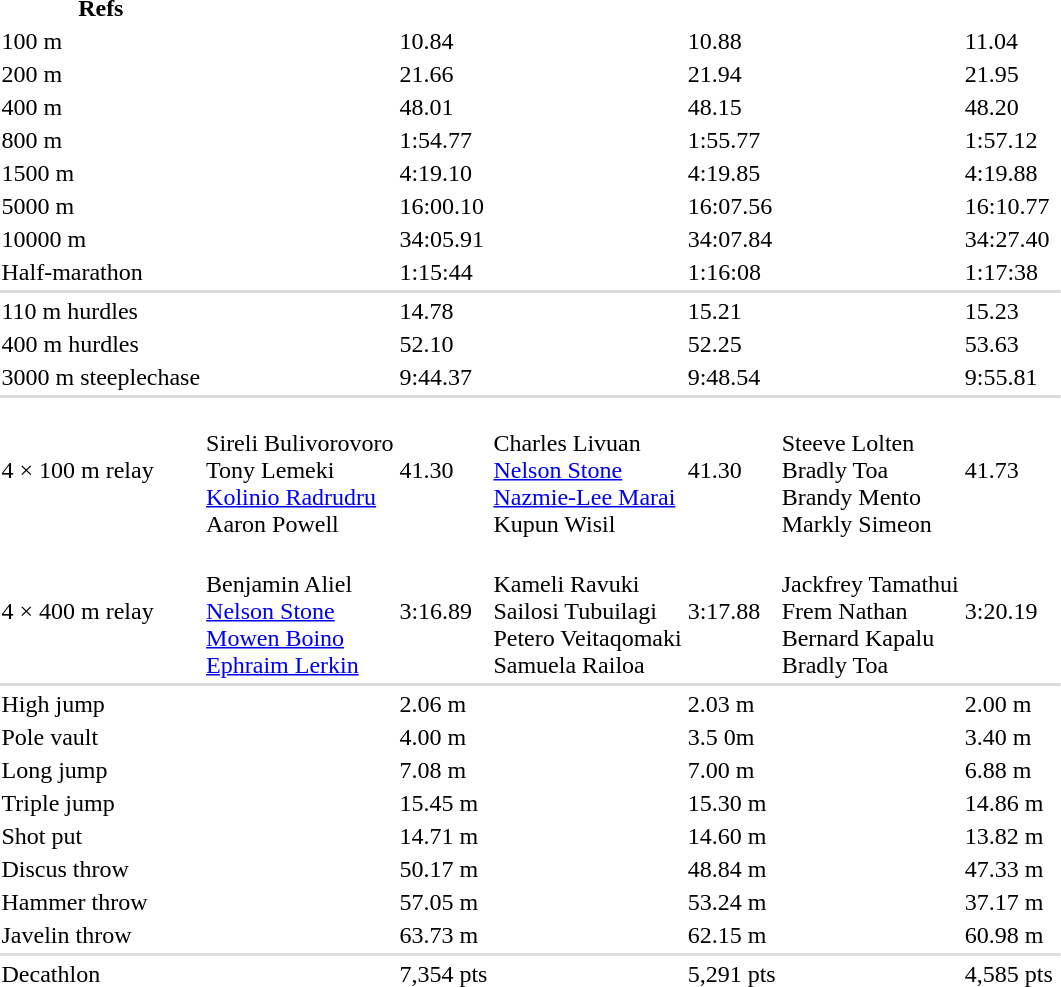<table>
<tr>
<th>Refs</th>
</tr>
<tr>
<td>100 m</td>
<td></td>
<td>10.84</td>
<td></td>
<td>10.88</td>
<td></td>
<td>11.04</td>
<td align=center></td>
</tr>
<tr>
<td>200 m</td>
<td></td>
<td>21.66</td>
<td></td>
<td>21.94</td>
<td></td>
<td>21.95</td>
<td align=center></td>
</tr>
<tr>
<td>400 m</td>
<td></td>
<td>48.01</td>
<td></td>
<td>48.15</td>
<td></td>
<td>48.20</td>
<td align=center></td>
</tr>
<tr>
<td>800 m</td>
<td></td>
<td>1:54.77</td>
<td></td>
<td>1:55.77</td>
<td></td>
<td>1:57.12</td>
<td align=center></td>
</tr>
<tr>
<td>1500 m</td>
<td></td>
<td>4:19.10</td>
<td></td>
<td>4:19.85</td>
<td></td>
<td>4:19.88</td>
<td align=center></td>
</tr>
<tr>
<td>5000 m</td>
<td></td>
<td>16:00.10</td>
<td></td>
<td>16:07.56</td>
<td></td>
<td>16:10.77</td>
<td align=center></td>
</tr>
<tr>
<td>10000 m</td>
<td></td>
<td>34:05.91</td>
<td></td>
<td>34:07.84</td>
<td></td>
<td>34:27.40</td>
<td align=center></td>
</tr>
<tr>
<td>Half-marathon</td>
<td></td>
<td>1:15:44</td>
<td></td>
<td>1:16:08</td>
<td></td>
<td>1:17:38</td>
<td align=center></td>
</tr>
<tr bgcolor=#DDDDDD>
<td colspan=8></td>
</tr>
<tr>
<td>110 m hurdles</td>
<td></td>
<td>14.78</td>
<td></td>
<td>15.21</td>
<td></td>
<td>15.23</td>
<td align=center></td>
</tr>
<tr>
<td>400 m hurdles</td>
<td></td>
<td>52.10</td>
<td></td>
<td>52.25</td>
<td></td>
<td>53.63</td>
<td align=center></td>
</tr>
<tr>
<td>3000 m steeplechase</td>
<td></td>
<td>9:44.37</td>
<td></td>
<td>9:48.54</td>
<td></td>
<td>9:55.81</td>
<td align=center></td>
</tr>
<tr bgcolor=#DDDDDD>
<td colspan=8></td>
</tr>
<tr>
<td>4 × 100 m relay</td>
<td><br>Sireli Bulivorovoro<br>Tony Lemeki<br><a href='#'>Kolinio Radrudru</a><br>Aaron Powell</td>
<td>41.30</td>
<td><br>Charles Livuan<br><a href='#'>Nelson Stone</a><br><a href='#'>Nazmie-Lee Marai</a><br>Kupun Wisil</td>
<td>41.30</td>
<td><br>Steeve Lolten<br>Bradly Toa<br>Brandy Mento<br>Markly Simeon</td>
<td>41.73</td>
<td align=center></td>
</tr>
<tr>
<td>4 × 400 m relay</td>
<td><br>Benjamin Aliel<br><a href='#'>Nelson Stone</a><br><a href='#'>Mowen Boino</a><br><a href='#'>Ephraim Lerkin</a></td>
<td>3:16.89</td>
<td><br>Kameli Ravuki<br>Sailosi Tubuilagi<br>Petero Veitaqomaki<br>Samuela Railoa</td>
<td>3:17.88</td>
<td><br>Jackfrey Tamathui<br>Frem Nathan<br>Bernard Kapalu<br>Bradly Toa</td>
<td>3:20.19</td>
<td align=center></td>
</tr>
<tr bgcolor=#DDDDDD>
<td colspan=8></td>
</tr>
<tr>
<td>High jump</td>
<td></td>
<td>2.06 m</td>
<td></td>
<td>2.03 m</td>
<td></td>
<td>2.00 m</td>
<td align=center></td>
</tr>
<tr>
<td>Pole vault</td>
<td></td>
<td>4.00 m</td>
<td></td>
<td>3.5 0m</td>
<td></td>
<td>3.40 m</td>
<td align=center></td>
</tr>
<tr>
<td>Long jump</td>
<td></td>
<td>7.08 m</td>
<td></td>
<td>7.00 m</td>
<td></td>
<td>6.88 m</td>
<td align=center></td>
</tr>
<tr>
<td>Triple jump</td>
<td></td>
<td>15.45 m</td>
<td></td>
<td>15.30 m</td>
<td></td>
<td>14.86 m</td>
<td align=center></td>
</tr>
<tr>
<td>Shot put</td>
<td></td>
<td>14.71 m</td>
<td></td>
<td>14.60 m</td>
<td></td>
<td>13.82 m</td>
<td align=center></td>
</tr>
<tr>
<td>Discus throw</td>
<td></td>
<td>50.17 m</td>
<td></td>
<td>48.84 m</td>
<td></td>
<td>47.33 m</td>
<td align=center></td>
</tr>
<tr>
<td>Hammer throw</td>
<td></td>
<td>57.05 m</td>
<td></td>
<td>53.24 m</td>
<td></td>
<td>37.17 m</td>
<td align=center></td>
</tr>
<tr>
<td>Javelin throw</td>
<td></td>
<td>63.73 m</td>
<td></td>
<td>62.15 m</td>
<td></td>
<td>60.98 m</td>
<td align=center></td>
</tr>
<tr bgcolor=#DDDDDD>
<td colspan=8></td>
</tr>
<tr>
<td>Decathlon</td>
<td></td>
<td>7,354 pts</td>
<td></td>
<td>5,291 pts</td>
<td></td>
<td>4,585 pts</td>
<td align=center></td>
</tr>
</table>
